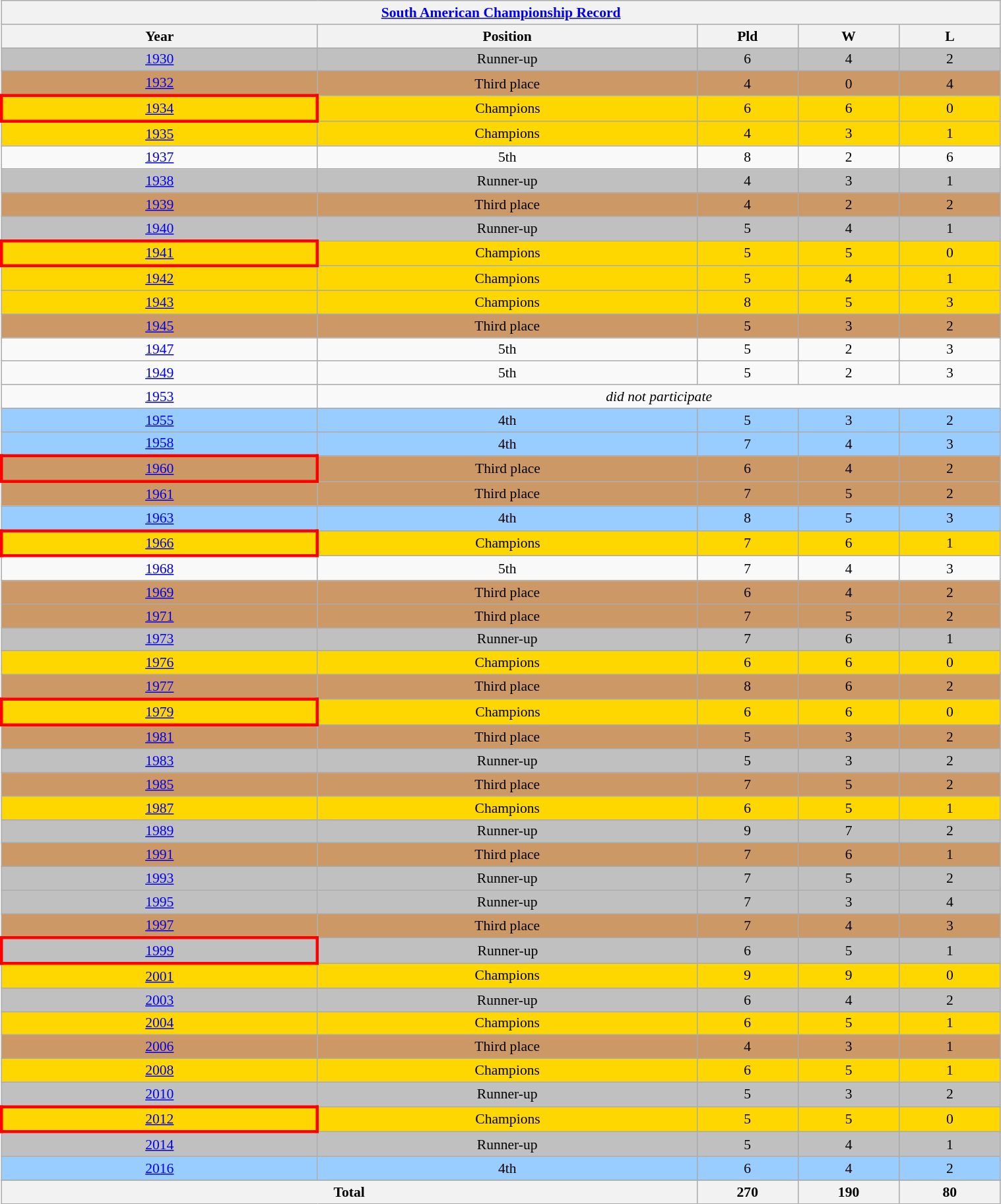<table class="wikitable" width=80% style="text-align: center;font-size:90%;">
<tr>
<th colspan=5><a href='#'>South American Championship Record</a></th>
</tr>
<tr>
<th width=25%>Year</th>
<th width=30%>Position</th>
<th width=8%>Pld</th>
<th width=8%>W</th>
<th width=8%>L</th>
</tr>
<tr bgcolor=silver>
<td> <a href='#'>1930</a></td>
<td>Runner-up</td>
<td>6</td>
<td>4</td>
<td>2</td>
</tr>
<tr bgcolor=cc9966>
<td> <a href='#'>1932</a></td>
<td>Third place</td>
<td>4</td>
<td>0</td>
<td>4</td>
</tr>
<tr bgcolor=gold>
<td style="border: 3px solid red"> <a href='#'>1934</a></td>
<td>Champions</td>
<td>6</td>
<td>6</td>
<td>0</td>
</tr>
<tr bgcolor=gold>
<td> <a href='#'>1935</a></td>
<td>Champions</td>
<td>4</td>
<td>3</td>
<td>1</td>
</tr>
<tr>
<td> <a href='#'>1937</a></td>
<td>5th</td>
<td>8</td>
<td>2</td>
<td>6</td>
</tr>
<tr bgcolor=silver>
<td> <a href='#'>1938</a></td>
<td>Runner-up</td>
<td>4</td>
<td>3</td>
<td>1</td>
</tr>
<tr bgcolor=cc9966>
<td> <a href='#'>1939</a></td>
<td>Third place</td>
<td>4</td>
<td>2</td>
<td>2</td>
</tr>
<tr bgcolor=silver>
<td> <a href='#'>1940</a></td>
<td>Runner-up</td>
<td>5</td>
<td>4</td>
<td>1</td>
</tr>
<tr bgcolor=gold>
<td style="border: 3px solid red"> <a href='#'>1941</a></td>
<td>Champions</td>
<td>5</td>
<td>5</td>
<td>0</td>
</tr>
<tr bgcolor=gold>
<td> <a href='#'>1942</a></td>
<td>Champions</td>
<td>5</td>
<td>4</td>
<td>1</td>
</tr>
<tr bgcolor=gold>
<td> <a href='#'>1943</a></td>
<td>Champions</td>
<td>8</td>
<td>5</td>
<td>3</td>
</tr>
<tr bgcolor=cc9966>
<td> <a href='#'>1945</a></td>
<td>Third place</td>
<td>5</td>
<td>3</td>
<td>2</td>
</tr>
<tr>
<td> <a href='#'>1947</a></td>
<td>5th</td>
<td>5</td>
<td>2</td>
<td>3</td>
</tr>
<tr>
<td> <a href='#'>1949</a></td>
<td>5th</td>
<td>5</td>
<td>2</td>
<td>3</td>
</tr>
<tr>
<td> <a href='#'>1953</a></td>
<td colspan=4><em>did not participate</em></td>
</tr>
<tr style="background:#9acdff;">
<td> <a href='#'>1955</a></td>
<td>4th</td>
<td>5</td>
<td>3</td>
<td>2</td>
</tr>
<tr style="background:#9acdff;">
<td> <a href='#'>1958</a></td>
<td>4th</td>
<td>7</td>
<td>4</td>
<td>3</td>
</tr>
<tr bgcolor=cc9966>
<td style="border: 3px solid red"> <a href='#'>1960</a></td>
<td>Third place</td>
<td>6</td>
<td>4</td>
<td>2</td>
</tr>
<tr bgcolor=cc9966>
<td> <a href='#'>1961</a></td>
<td>Third place</td>
<td>7</td>
<td>5</td>
<td>2</td>
</tr>
<tr style="background:#9acdff;">
<td> <a href='#'>1963</a></td>
<td>4th</td>
<td>8</td>
<td>5</td>
<td>3</td>
</tr>
<tr bgcolor=gold>
<td style="border: 3px solid red"> <a href='#'>1966</a></td>
<td>Champions</td>
<td>7</td>
<td>6</td>
<td>1</td>
</tr>
<tr>
<td> <a href='#'>1968</a></td>
<td>5th</td>
<td>7</td>
<td>4</td>
<td>3</td>
</tr>
<tr bgcolor=cc9966>
<td> <a href='#'>1969</a></td>
<td>Third place</td>
<td>6</td>
<td>4</td>
<td>2</td>
</tr>
<tr bgcolor=cc9966>
<td> <a href='#'>1971</a></td>
<td>Third place</td>
<td>7</td>
<td>5</td>
<td>2</td>
</tr>
<tr bgcolor=silver>
<td> <a href='#'>1973</a></td>
<td>Runner-up</td>
<td>7</td>
<td>6</td>
<td>1</td>
</tr>
<tr bgcolor=gold>
<td> <a href='#'>1976</a></td>
<td>Champions</td>
<td>6</td>
<td>6</td>
<td>0</td>
</tr>
<tr bgcolor=cc9966>
<td> <a href='#'>1977</a></td>
<td>Third place</td>
<td>8</td>
<td>6</td>
<td>2</td>
</tr>
<tr bgcolor=gold>
<td style="border: 3px solid red"> <a href='#'>1979</a></td>
<td>Champions</td>
<td>6</td>
<td>6</td>
<td>0</td>
</tr>
<tr bgcolor=cc9966>
<td> <a href='#'>1981</a></td>
<td>Third place</td>
<td>5</td>
<td>3</td>
<td>2</td>
</tr>
<tr bgcolor=silver>
<td> <a href='#'>1983</a></td>
<td>Runner-up</td>
<td>5</td>
<td>3</td>
<td>2</td>
</tr>
<tr bgcolor=cc9966>
<td> <a href='#'>1985</a></td>
<td>Third place</td>
<td>7</td>
<td>5</td>
<td>2</td>
</tr>
<tr bgcolor=gold>
<td> <a href='#'>1987</a></td>
<td>Champions</td>
<td>6</td>
<td>5</td>
<td>1</td>
</tr>
<tr bgcolor=silver>
<td> <a href='#'>1989</a></td>
<td>Runner-up</td>
<td>9</td>
<td>7</td>
<td>2</td>
</tr>
<tr bgcolor=cc9966>
<td> <a href='#'>1991</a></td>
<td>Third place</td>
<td>7</td>
<td>6</td>
<td>1</td>
</tr>
<tr bgcolor=silver>
<td> <a href='#'>1993</a></td>
<td>Runner-up</td>
<td>7</td>
<td>5</td>
<td>2</td>
</tr>
<tr bgcolor=silver>
<td> <a href='#'>1995</a></td>
<td>Runner-up</td>
<td>7</td>
<td>3</td>
<td>4</td>
</tr>
<tr bgcolor=cc9966>
<td> <a href='#'>1997</a></td>
<td>Third place</td>
<td>7</td>
<td>4</td>
<td>3</td>
</tr>
<tr bgcolor=silver>
<td style="border: 3px solid red"> <a href='#'>1999</a></td>
<td>Runner-up</td>
<td>6</td>
<td>5</td>
<td>1</td>
</tr>
<tr bgcolor=gold>
<td> <a href='#'>2001</a></td>
<td>Champions</td>
<td>9</td>
<td>9</td>
<td>0</td>
</tr>
<tr bgcolor=silver>
<td> <a href='#'>2003</a></td>
<td>Runner-up</td>
<td>6</td>
<td>4</td>
<td>2</td>
</tr>
<tr bgcolor=gold>
<td> <a href='#'>2004</a></td>
<td>Champions</td>
<td>6</td>
<td>5</td>
<td>1</td>
</tr>
<tr bgcolor=cc9966>
<td> <a href='#'>2006</a></td>
<td>Third place</td>
<td>4</td>
<td>3</td>
<td>1</td>
</tr>
<tr bgcolor=gold>
<td> <a href='#'>2008</a></td>
<td>Champions</td>
<td>6</td>
<td>5</td>
<td>1</td>
</tr>
<tr bgcolor=silver>
<td> <a href='#'>2010</a></td>
<td>Runner-up</td>
<td>5</td>
<td>3</td>
<td>2</td>
</tr>
<tr bgcolor=gold>
<td style="border: 3px solid red"> <a href='#'>2012</a></td>
<td>Champions</td>
<td>5</td>
<td>5</td>
<td>0</td>
</tr>
<tr bgcolor=silver>
<td> <a href='#'>2014</a></td>
<td>Runner-up</td>
<td>5</td>
<td>4</td>
<td>1</td>
</tr>
<tr style="background:#9acdff;">
<td> <a href='#'>2016</a></td>
<td>4th</td>
<td>6</td>
<td>4</td>
<td>2</td>
</tr>
<tr bgcolor=gold>
</tr>
<tr>
<th colspan=2>Total</th>
<th>270</th>
<th>190</th>
<th>80</th>
</tr>
</table>
